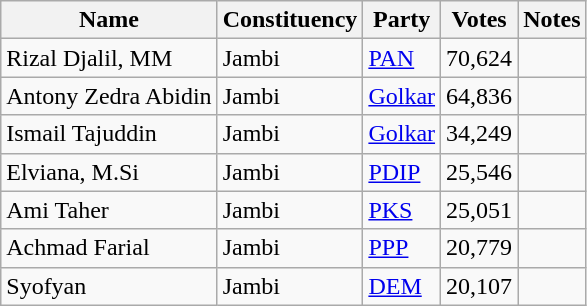<table class="wikitable sortable">
<tr>
<th>Name</th>
<th>Constituency</th>
<th>Party</th>
<th>Votes</th>
<th>Notes</th>
</tr>
<tr>
<td>Rizal Djalil, MM</td>
<td>Jambi</td>
<td><a href='#'>PAN</a></td>
<td>70,624</td>
<td></td>
</tr>
<tr>
<td>Antony Zedra Abidin</td>
<td>Jambi</td>
<td><a href='#'>Golkar</a></td>
<td>64,836</td>
<td></td>
</tr>
<tr>
<td>Ismail Tajuddin</td>
<td>Jambi</td>
<td><a href='#'>Golkar</a></td>
<td>34,249</td>
<td></td>
</tr>
<tr>
<td>Elviana, M.Si</td>
<td>Jambi</td>
<td><a href='#'>PDIP</a></td>
<td>25,546</td>
<td></td>
</tr>
<tr>
<td>Ami Taher</td>
<td>Jambi</td>
<td><a href='#'>PKS</a></td>
<td>25,051</td>
<td></td>
</tr>
<tr>
<td>Achmad Farial</td>
<td>Jambi</td>
<td><a href='#'>PPP</a></td>
<td>20,779</td>
<td></td>
</tr>
<tr>
<td>Syofyan</td>
<td>Jambi</td>
<td><a href='#'>DEM</a></td>
<td>20,107</td>
<td></td>
</tr>
</table>
